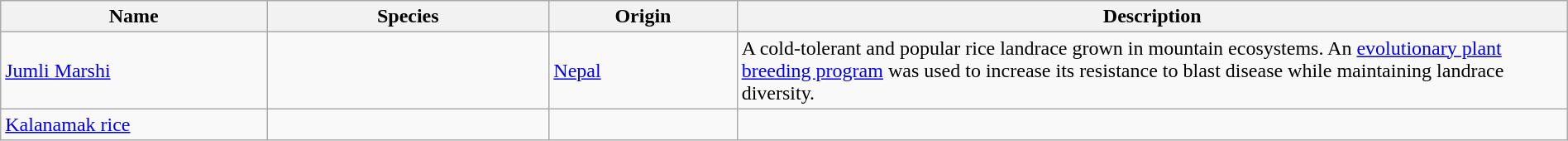<table class="wikitable sortable" style="width:100%; height:auto;">
<tr>
<th style="width:17%;">Name</th>
<th style="width:18%;">Species</th>
<th style="width:12%;">Origin</th>
<th style="width:53%;" class="unsortable">Description</th>
</tr>
<tr>
<td><a href='#'>Jumli Marshi</a></td>
<td></td>
<td><a href='#'>Nepal</a></td>
<td>A cold-tolerant and popular rice landrace grown in mountain ecosystems. An <a href='#'>evolutionary plant breeding program</a> was used to increase its resistance to blast disease while maintaining landrace diversity.</td>
</tr>
<tr>
<td><a href='#'>Kalanamak rice</a></td>
<td></td>
<td></td>
<td></td>
</tr>
</table>
